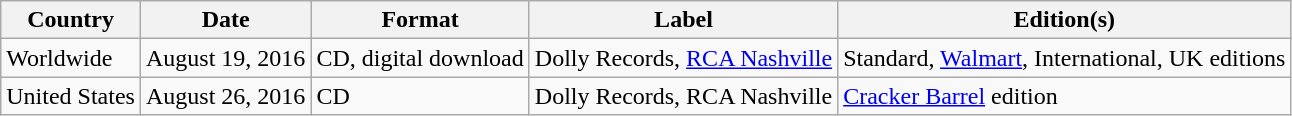<table class="wikitable">
<tr>
<th>Country</th>
<th>Date</th>
<th>Format</th>
<th>Label</th>
<th>Edition(s)</th>
</tr>
<tr>
<td>Worldwide</td>
<td>August 19, 2016</td>
<td>CD, digital download</td>
<td>Dolly Records, <a href='#'>RCA Nashville</a></td>
<td>Standard, <a href='#'>Walmart</a>, International, UK editions</td>
</tr>
<tr>
<td>United States</td>
<td>August 26, 2016</td>
<td>CD</td>
<td>Dolly Records, RCA Nashville</td>
<td><a href='#'>Cracker Barrel</a> edition</td>
</tr>
</table>
